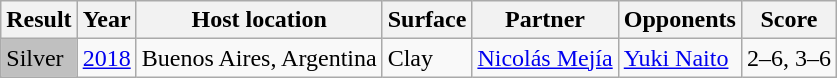<table class=wikitable>
<tr>
<th>Result</th>
<th>Year</th>
<th>Host location</th>
<th>Surface</th>
<th>Partner</th>
<th>Opponents</th>
<th>Score</th>
</tr>
<tr>
<td bgcolor="silver">Silver</td>
<td><a href='#'>2018</a></td>
<td>Buenos Aires, Argentina</td>
<td>Clay</td>
<td> <a href='#'>Nicolás Mejía</a></td>
<td> <a href='#'>Yuki Naito</a><br></td>
<td>2–6, 3–6</td>
</tr>
</table>
